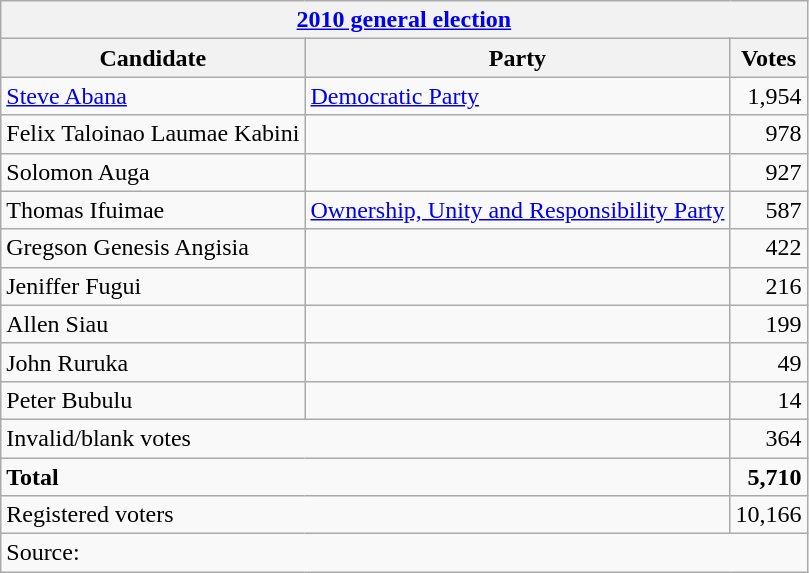<table class=wikitable style=text-align:left>
<tr>
<th colspan=3><a href='#'>2010 general election</a></th>
</tr>
<tr>
<th>Candidate</th>
<th>Party</th>
<th>Votes</th>
</tr>
<tr>
<td><a href='#'>Steve Abana</a></td>
<td><a href='#'>Democratic Party</a></td>
<td align=right>1,954</td>
</tr>
<tr>
<td>Felix Taloinao Laumae Kabini</td>
<td></td>
<td align=right>978</td>
</tr>
<tr>
<td>Solomon Auga</td>
<td></td>
<td align=right>927</td>
</tr>
<tr>
<td>Thomas Ifuimae</td>
<td><a href='#'>Ownership, Unity and Responsibility Party</a></td>
<td align=right>587</td>
</tr>
<tr>
<td>Gregson Genesis Angisia</td>
<td></td>
<td align=right>422</td>
</tr>
<tr>
<td>Jeniffer Fugui</td>
<td></td>
<td align=right>216</td>
</tr>
<tr>
<td>Allen Siau</td>
<td></td>
<td align=right>199</td>
</tr>
<tr>
<td>John Ruruka</td>
<td></td>
<td align=right>49</td>
</tr>
<tr>
<td>Peter Bubulu</td>
<td></td>
<td align=right>14</td>
</tr>
<tr>
<td colspan=2>Invalid/blank votes</td>
<td align=right>364</td>
</tr>
<tr>
<td colspan=2><strong>Total</strong></td>
<td align=right><strong>5,710</strong></td>
</tr>
<tr>
<td colspan=2>Registered voters</td>
<td align=right>10,166</td>
</tr>
<tr>
<td colspan=3>Source: </td>
</tr>
</table>
